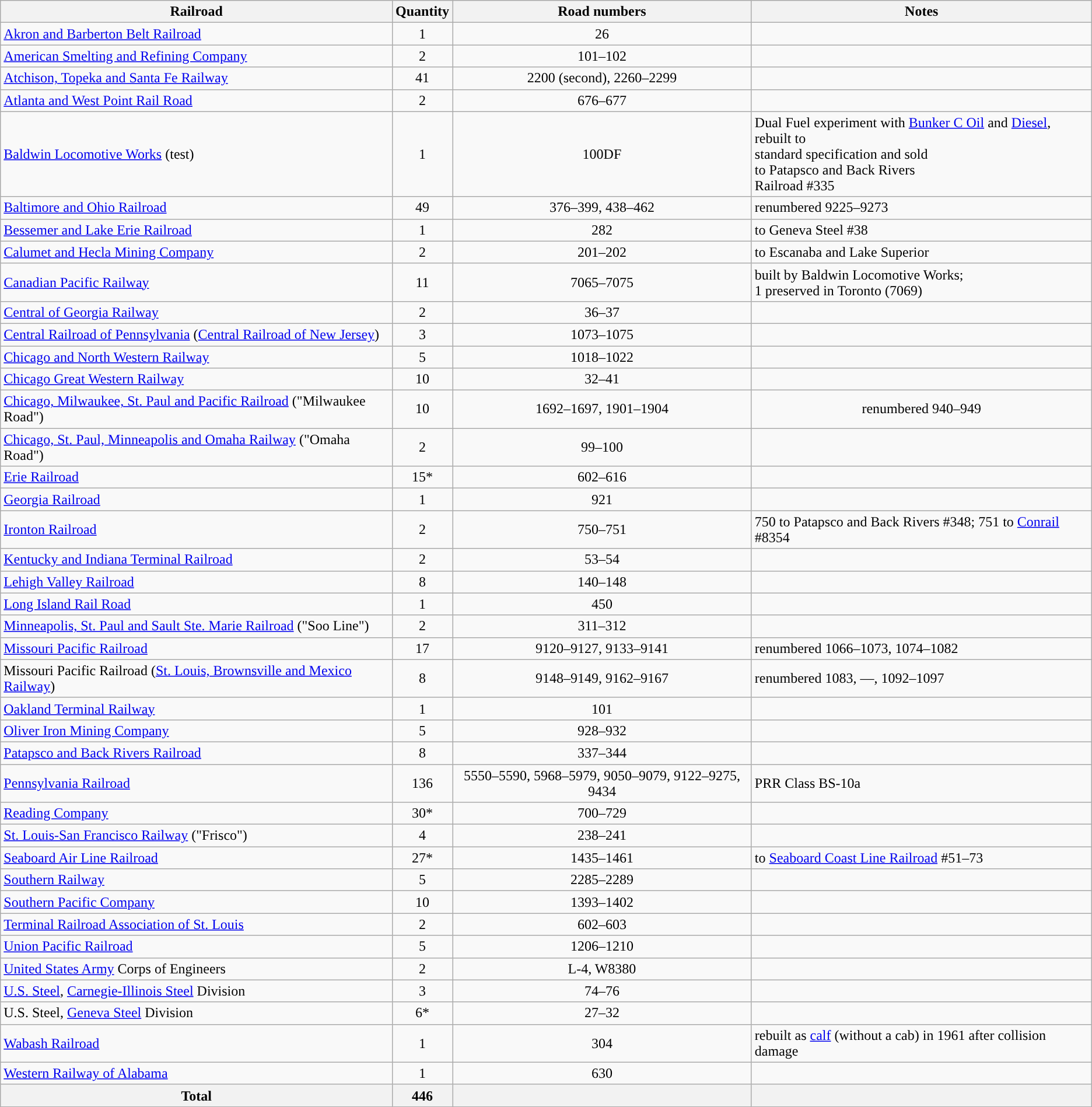<table class="wikitable" style="text-align: center;">
<tr>
<th>Railroad</th>
<th>Quantity</th>
<th>Road numbers</th>
<th>Notes</th>
</tr>
<tr>
<td style="text-align: left;"><a href='#'>Akron and Barberton Belt Railroad</a></td>
<td>1</td>
<td>26</td>
<td></td>
</tr>
<tr>
<td style="text-align: left;"><a href='#'>American Smelting and Refining Company</a></td>
<td>2</td>
<td>101–102</td>
<td></td>
</tr>
<tr>
<td style="text-align: left;"><a href='#'>Atchison, Topeka and Santa Fe Railway</a></td>
<td>41</td>
<td>2200 (second), 2260–2299</td>
<td></td>
</tr>
<tr>
<td style="text-align: left;"><a href='#'>Atlanta and West Point Rail Road</a></td>
<td>2</td>
<td>676–677</td>
<td></td>
</tr>
<tr>
<td style="text-align: left;"><a href='#'>Baldwin Locomotive Works</a> (test)</td>
<td>1</td>
<td>100DF</td>
<td style="text-align: left;">Dual Fuel experiment with <a href='#'>Bunker C Oil</a> and <a href='#'>Diesel</a>, rebuilt to <br>standard specification and sold <br>to Patapsco and Back Rivers<br> Railroad #335</td>
</tr>
<tr>
<td style="text-align: left;"><a href='#'>Baltimore and Ohio Railroad</a></td>
<td>49</td>
<td>376–399, 438–462</td>
<td style="text-align: left;">renumbered 9225–9273</td>
</tr>
<tr>
<td style="text-align: left;"><a href='#'>Bessemer and Lake Erie Railroad</a></td>
<td>1</td>
<td>282</td>
<td style="text-align: left;">to Geneva Steel #38</td>
</tr>
<tr>
<td style="text-align: left;"><a href='#'>Calumet and Hecla Mining Company</a></td>
<td>2</td>
<td>201–202</td>
<td style="text-align: left;">to Escanaba and Lake Superior</td>
</tr>
<tr>
<td style="text-align: left;"><a href='#'>Canadian Pacific Railway</a></td>
<td>11</td>
<td>7065–7075</td>
<td style="text-align: left;">built by Baldwin Locomotive Works;<br> 1 preserved in Toronto (7069)</td>
</tr>
<tr>
<td style="text-align: left;"><a href='#'>Central of Georgia Railway</a></td>
<td>2</td>
<td>36–37</td>
<td></td>
</tr>
<tr>
<td style="text-align: left;"><a href='#'>Central Railroad of Pennsylvania</a> (<a href='#'>Central Railroad of New Jersey</a>)</td>
<td>3</td>
<td>1073–1075</td>
<td></td>
</tr>
<tr>
<td style="text-align: left;"><a href='#'>Chicago and North Western Railway</a></td>
<td>5</td>
<td>1018–1022</td>
<td></td>
</tr>
<tr>
<td style="text-align: left;"><a href='#'>Chicago Great Western Railway</a></td>
<td>10</td>
<td>32–41</td>
<td></td>
</tr>
<tr>
<td style="text-align: left;"><a href='#'>Chicago, Milwaukee, St. Paul and Pacific Railroad</a> ("Milwaukee Road")</td>
<td>10</td>
<td>1692–1697, 1901–1904</td>
<td>renumbered 940–949</td>
</tr>
<tr>
<td style="text-align: left;"><a href='#'>Chicago, St. Paul, Minneapolis and Omaha Railway</a> ("Omaha Road")</td>
<td>2</td>
<td>99–100</td>
<td></td>
</tr>
<tr>
<td style="text-align: left;"><a href='#'>Erie Railroad</a></td>
<td>15*</td>
<td>602–616</td>
<td></td>
</tr>
<tr>
<td style="text-align: left;"><a href='#'>Georgia Railroad</a></td>
<td>1</td>
<td>921</td>
<td></td>
</tr>
<tr>
<td style="text-align: left;"><a href='#'>Ironton Railroad</a></td>
<td>2</td>
<td>750–751</td>
<td style="text-align: left;">750 to Patapsco and Back Rivers #348; 751 to <a href='#'>Conrail</a> #8354</td>
</tr>
<tr>
<td style="text-align: left;"><a href='#'>Kentucky and Indiana Terminal Railroad</a></td>
<td>2</td>
<td>53–54</td>
<td></td>
</tr>
<tr>
<td style="text-align: left;"><a href='#'>Lehigh Valley Railroad</a></td>
<td>8</td>
<td>140–148</td>
<td></td>
</tr>
<tr>
<td style="text-align: left;"><a href='#'>Long Island Rail Road</a></td>
<td>1</td>
<td>450</td>
<td></td>
</tr>
<tr>
<td style="text-align: left;"><a href='#'>Minneapolis, St. Paul and Sault Ste. Marie Railroad</a> ("Soo Line")</td>
<td>2</td>
<td>311–312</td>
<td></td>
</tr>
<tr>
<td style="text-align: left;"><a href='#'>Missouri Pacific Railroad</a></td>
<td>17</td>
<td>9120–9127, 9133–9141</td>
<td style="text-align: left;">renumbered 1066–1073, 1074–1082</td>
</tr>
<tr>
<td style="text-align: left;">Missouri Pacific Railroad (<a href='#'>St. Louis, Brownsville and Mexico Railway</a>)</td>
<td>8</td>
<td>9148–9149, 9162–9167</td>
<td style="text-align: left;">renumbered 1083, —, 1092–1097</td>
</tr>
<tr>
<td style="text-align: left;"><a href='#'>Oakland Terminal Railway</a></td>
<td>1</td>
<td>101</td>
<td></td>
</tr>
<tr>
<td style="text-align: left;"><a href='#'>Oliver Iron Mining Company</a></td>
<td>5</td>
<td>928–932</td>
<td></td>
</tr>
<tr>
<td style="text-align: left;"><a href='#'>Patapsco and Back Rivers Railroad</a></td>
<td>8</td>
<td>337–344</td>
<td></td>
</tr>
<tr>
<td style="text-align: left;"><a href='#'>Pennsylvania Railroad</a></td>
<td>136</td>
<td>5550–5590, 5968–5979, 9050–9079, 9122–9275, 9434</td>
<td style="text-align: left;">PRR Class BS-10a</td>
</tr>
<tr>
<td style="text-align: left;"><a href='#'>Reading Company</a></td>
<td>30*</td>
<td>700–729</td>
<td></td>
</tr>
<tr>
<td style="text-align: left;"><a href='#'>St. Louis-San Francisco Railway</a> ("Frisco")</td>
<td>4</td>
<td>238–241</td>
<td></td>
</tr>
<tr>
<td style="text-align: left;"><a href='#'>Seaboard Air Line Railroad</a></td>
<td>27*</td>
<td>1435–1461</td>
<td style="text-align: left;">to <a href='#'>Seaboard Coast Line Railroad</a> #51–73</td>
</tr>
<tr>
<td style="text-align: left;"><a href='#'>Southern Railway</a></td>
<td>5</td>
<td>2285–2289</td>
<td></td>
</tr>
<tr>
<td style="text-align: left;"><a href='#'>Southern Pacific Company</a></td>
<td>10</td>
<td>1393–1402</td>
<td></td>
</tr>
<tr>
<td style="text-align: left;"><a href='#'>Terminal Railroad Association of St. Louis</a></td>
<td>2</td>
<td>602–603</td>
<td></td>
</tr>
<tr>
<td style="text-align: left;"><a href='#'>Union Pacific Railroad</a></td>
<td>5</td>
<td>1206–1210</td>
<td></td>
</tr>
<tr>
<td style="text-align: left;"><a href='#'>United States Army</a> Corps of Engineers</td>
<td>2</td>
<td>L-4, W8380</td>
<td></td>
</tr>
<tr>
<td style="text-align: left;"><a href='#'>U.S. Steel</a>, <a href='#'>Carnegie-Illinois Steel</a> Division</td>
<td>3</td>
<td>74–76</td>
<td></td>
</tr>
<tr>
<td style="text-align: left;">U.S. Steel, <a href='#'>Geneva Steel</a> Division</td>
<td>6*</td>
<td>27–32</td>
<td></td>
</tr>
<tr>
<td style="text-align: left;"><a href='#'>Wabash Railroad</a></td>
<td>1</td>
<td>304</td>
<td style="text-align: left;">rebuilt as <a href='#'>calf</a> (without a cab) in 1961 after collision damage</td>
</tr>
<tr>
<td style="text-align: left;"><a href='#'>Western Railway of Alabama</a></td>
<td>1</td>
<td>630</td>
<td></td>
</tr>
<tr>
<th>Total</th>
<th>446</th>
<th></th>
<th></th>
</tr>
</table>
